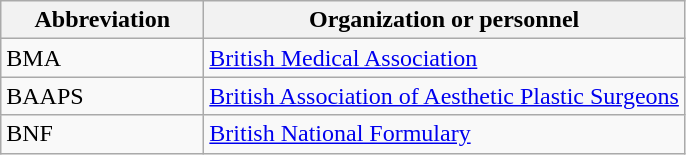<table class="wikitable sortable">
<tr>
<th style="width:8em;">Abbreviation</th>
<th>Organization or personnel</th>
</tr>
<tr>
<td>BMA</td>
<td><a href='#'>British Medical Association</a></td>
</tr>
<tr>
<td>BAAPS</td>
<td><a href='#'>British Association of Aesthetic Plastic Surgeons</a></td>
</tr>
<tr>
<td>BNF</td>
<td><a href='#'>British National Formulary</a></td>
</tr>
</table>
